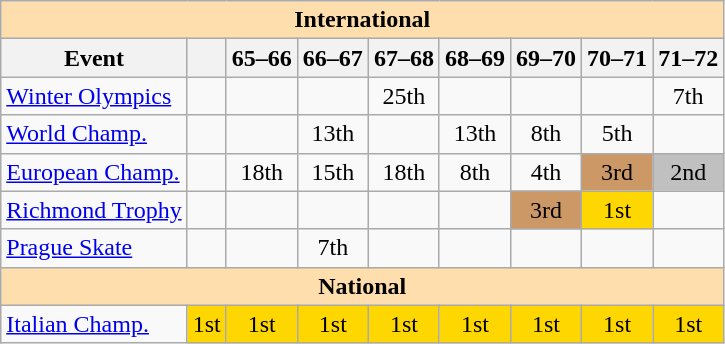<table class="wikitable" style="text-align:center">
<tr>
<th style="background-color: #ffdead; " colspan=9 align=center>International</th>
</tr>
<tr>
<th>Event</th>
<th></th>
<th>65–66</th>
<th>66–67</th>
<th>67–68</th>
<th>68–69</th>
<th>69–70</th>
<th>70–71</th>
<th>71–72</th>
</tr>
<tr>
<td align=left><a href='#'>Winter Olympics</a></td>
<td></td>
<td></td>
<td></td>
<td>25th</td>
<td></td>
<td></td>
<td></td>
<td>7th</td>
</tr>
<tr>
<td align=left><a href='#'>World Champ.</a></td>
<td></td>
<td></td>
<td>13th</td>
<td></td>
<td>13th</td>
<td>8th</td>
<td>5th</td>
<td></td>
</tr>
<tr>
<td align=left><a href='#'>European Champ.</a></td>
<td></td>
<td>18th</td>
<td>15th</td>
<td>18th</td>
<td>8th</td>
<td>4th</td>
<td bgcolor=cc9966>3rd</td>
<td bgcolor=silver>2nd</td>
</tr>
<tr>
<td align=left><a href='#'>Richmond Trophy</a></td>
<td></td>
<td></td>
<td></td>
<td></td>
<td></td>
<td bgcolor=cc9966>3rd</td>
<td bgcolor=gold>1st</td>
<td></td>
</tr>
<tr>
<td align=left><a href='#'>Prague Skate</a></td>
<td></td>
<td></td>
<td>7th</td>
<td></td>
<td></td>
<td></td>
<td></td>
<td></td>
</tr>
<tr>
<th style="background-color: #ffdead; " colspan=9 align=center>National</th>
</tr>
<tr>
<td align=left><a href='#'>Italian Champ.</a></td>
<td bgcolor=gold>1st</td>
<td bgcolor=gold>1st</td>
<td bgcolor=gold>1st</td>
<td bgcolor=gold>1st</td>
<td bgcolor=gold>1st</td>
<td bgcolor=gold>1st</td>
<td bgcolor=gold>1st</td>
<td bgcolor=gold>1st</td>
</tr>
</table>
